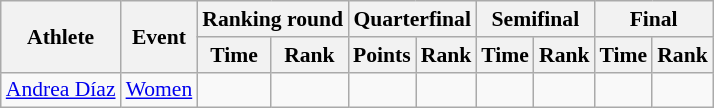<table class="wikitable" border="1" style="font-size:90%">
<tr>
<th rowspan=2>Athlete</th>
<th rowspan=2>Event</th>
<th colspan=2>Ranking round</th>
<th colspan=2>Quarterfinal</th>
<th colspan=2>Semifinal</th>
<th colspan=2>Final</th>
</tr>
<tr>
<th>Time</th>
<th>Rank</th>
<th>Points</th>
<th>Rank</th>
<th>Time</th>
<th>Rank</th>
<th>Time</th>
<th>Rank</th>
</tr>
<tr>
<td><a href='#'>Andrea Díaz</a></td>
<td><a href='#'>Women</a></td>
<td></td>
<td></td>
<td></td>
<td></td>
<td></td>
<td></td>
<td></td>
<td></td>
</tr>
</table>
